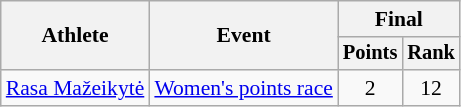<table class="wikitable" style="font-size:90%">
<tr>
<th rowspan="2">Athlete</th>
<th rowspan="2">Event</th>
<th colspan=2>Final</th>
</tr>
<tr style="font-size:95%">
<th>Points</th>
<th>Rank</th>
</tr>
<tr align=center>
<td align=left><a href='#'>Rasa Mažeikytė</a></td>
<td align=left><a href='#'>Women's points race</a></td>
<td>2</td>
<td>12</td>
</tr>
</table>
